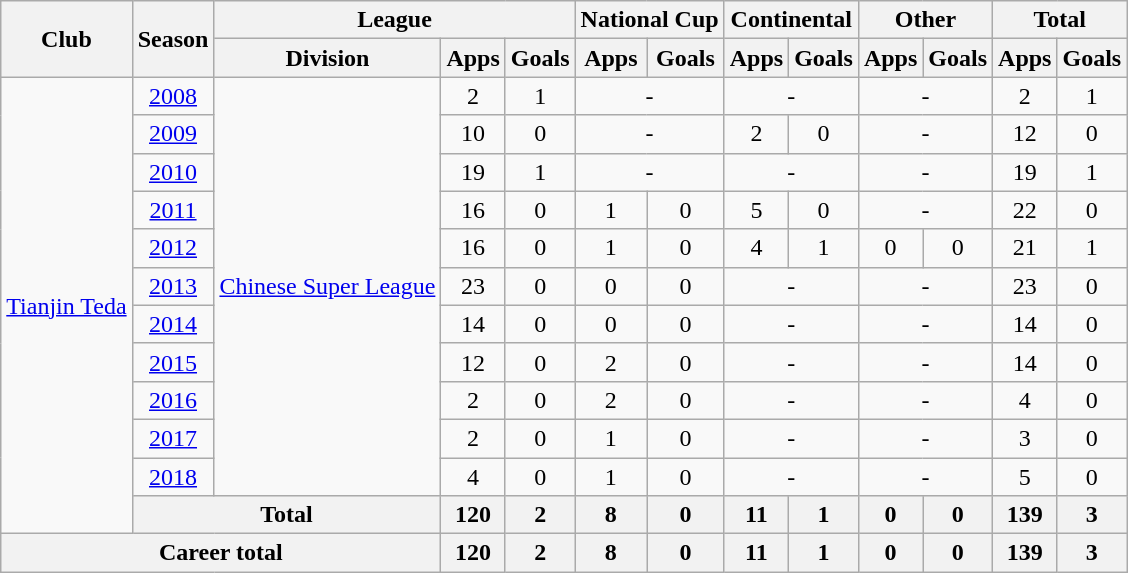<table class="wikitable" style="text-align: center">
<tr>
<th rowspan="2">Club</th>
<th rowspan="2">Season</th>
<th colspan="3">League</th>
<th colspan="2">National Cup</th>
<th colspan="2">Continental</th>
<th colspan="2">Other</th>
<th colspan="2">Total</th>
</tr>
<tr>
<th>Division</th>
<th>Apps</th>
<th>Goals</th>
<th>Apps</th>
<th>Goals</th>
<th>Apps</th>
<th>Goals</th>
<th>Apps</th>
<th>Goals</th>
<th>Apps</th>
<th>Goals</th>
</tr>
<tr>
<td rowspan=12><a href='#'>Tianjin Teda</a></td>
<td><a href='#'>2008</a></td>
<td rowspan="11"><a href='#'>Chinese Super League</a></td>
<td>2</td>
<td>1</td>
<td colspan="2">-</td>
<td colspan="2">-</td>
<td colspan="2">-</td>
<td>2</td>
<td>1</td>
</tr>
<tr>
<td><a href='#'>2009</a></td>
<td>10</td>
<td>0</td>
<td colspan="2">-</td>
<td>2</td>
<td>0</td>
<td colspan="2">-</td>
<td>12</td>
<td>0</td>
</tr>
<tr>
<td><a href='#'>2010</a></td>
<td>19</td>
<td>1</td>
<td colspan="2">-</td>
<td colspan="2">-</td>
<td colspan="2">-</td>
<td>19</td>
<td>1</td>
</tr>
<tr>
<td><a href='#'>2011</a></td>
<td>16</td>
<td>0</td>
<td>1</td>
<td>0</td>
<td>5</td>
<td>0</td>
<td colspan="2">-</td>
<td>22</td>
<td>0</td>
</tr>
<tr>
<td><a href='#'>2012</a></td>
<td>16</td>
<td>0</td>
<td>1</td>
<td>0</td>
<td>4</td>
<td>1</td>
<td>0</td>
<td>0</td>
<td>21</td>
<td>1</td>
</tr>
<tr>
<td><a href='#'>2013</a></td>
<td>23</td>
<td>0</td>
<td>0</td>
<td>0</td>
<td colspan="2">-</td>
<td colspan="2">-</td>
<td>23</td>
<td>0</td>
</tr>
<tr>
<td><a href='#'>2014</a></td>
<td>14</td>
<td>0</td>
<td>0</td>
<td>0</td>
<td colspan="2">-</td>
<td colspan="2">-</td>
<td>14</td>
<td>0</td>
</tr>
<tr>
<td><a href='#'>2015</a></td>
<td>12</td>
<td>0</td>
<td>2</td>
<td>0</td>
<td colspan="2">-</td>
<td colspan="2">-</td>
<td>14</td>
<td>0</td>
</tr>
<tr>
<td><a href='#'>2016</a></td>
<td>2</td>
<td>0</td>
<td>2</td>
<td>0</td>
<td colspan="2">-</td>
<td colspan="2">-</td>
<td>4</td>
<td>0</td>
</tr>
<tr>
<td><a href='#'>2017</a></td>
<td>2</td>
<td>0</td>
<td>1</td>
<td>0</td>
<td colspan="2">-</td>
<td colspan="2">-</td>
<td>3</td>
<td>0</td>
</tr>
<tr>
<td><a href='#'>2018</a></td>
<td>4</td>
<td>0</td>
<td>1</td>
<td>0</td>
<td colspan="2">-</td>
<td colspan="2">-</td>
<td>5</td>
<td>0</td>
</tr>
<tr>
<th colspan=2>Total</th>
<th>120</th>
<th>2</th>
<th>8</th>
<th>0</th>
<th>11</th>
<th>1</th>
<th>0</th>
<th>0</th>
<th>139</th>
<th>3</th>
</tr>
<tr>
<th colspan=3>Career total</th>
<th>120</th>
<th>2</th>
<th>8</th>
<th>0</th>
<th>11</th>
<th>1</th>
<th>0</th>
<th>0</th>
<th>139</th>
<th>3</th>
</tr>
</table>
